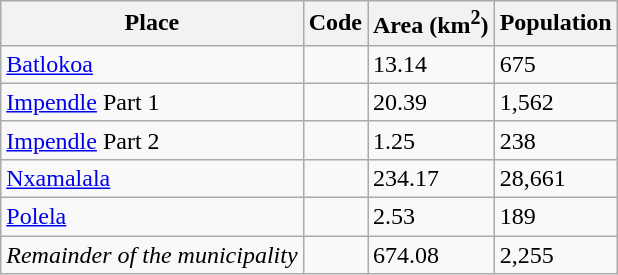<table class="wikitable sortable">
<tr>
<th>Place</th>
<th>Code</th>
<th>Area (km<sup>2</sup>)</th>
<th>Population</th>
</tr>
<tr>
<td><a href='#'>Batlokoa</a></td>
<td></td>
<td>13.14</td>
<td>675</td>
</tr>
<tr>
<td><a href='#'>Impendle</a> Part 1</td>
<td></td>
<td>20.39</td>
<td>1,562</td>
</tr>
<tr>
<td><a href='#'>Impendle</a> Part 2</td>
<td></td>
<td>1.25</td>
<td>238</td>
</tr>
<tr>
<td><a href='#'>Nxamalala</a></td>
<td></td>
<td>234.17</td>
<td>28,661</td>
</tr>
<tr>
<td><a href='#'>Polela</a></td>
<td></td>
<td>2.53</td>
<td>189</td>
</tr>
<tr>
<td><em>Remainder of the municipality</em></td>
<td></td>
<td>674.08</td>
<td>2,255</td>
</tr>
</table>
